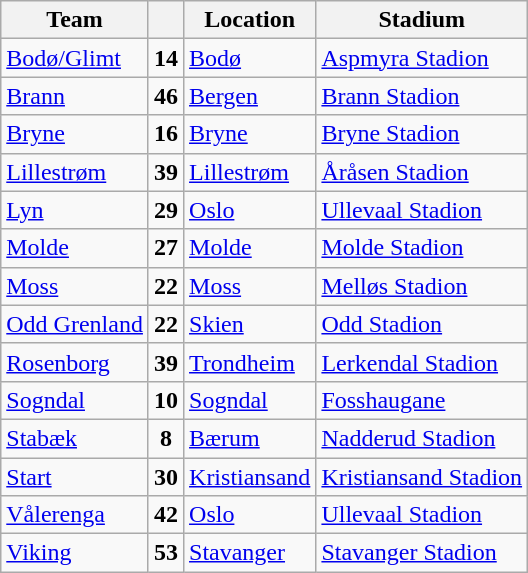<table class="wikitable sortable" border="1">
<tr>
<th>Team</th>
<th></th>
<th>Location</th>
<th>Stadium</th>
</tr>
<tr>
<td><a href='#'>Bodø/Glimt</a></td>
<td align="center"><strong>14</strong></td>
<td><a href='#'>Bodø</a></td>
<td><a href='#'>Aspmyra Stadion</a></td>
</tr>
<tr>
<td><a href='#'>Brann</a></td>
<td align="center"><strong>46</strong></td>
<td><a href='#'>Bergen</a></td>
<td><a href='#'>Brann Stadion</a></td>
</tr>
<tr>
<td><a href='#'>Bryne</a></td>
<td align="center"><strong>16</strong></td>
<td><a href='#'>Bryne</a></td>
<td><a href='#'>Bryne Stadion</a></td>
</tr>
<tr>
<td><a href='#'>Lillestrøm</a></td>
<td align="center"><strong>39</strong></td>
<td><a href='#'>Lillestrøm</a></td>
<td><a href='#'>Åråsen Stadion</a></td>
</tr>
<tr>
<td><a href='#'>Lyn</a></td>
<td align="center"><strong>29</strong></td>
<td><a href='#'>Oslo</a></td>
<td><a href='#'>Ullevaal Stadion</a></td>
</tr>
<tr>
<td><a href='#'>Molde</a></td>
<td align="center"><strong>27</strong></td>
<td><a href='#'>Molde</a></td>
<td><a href='#'>Molde Stadion</a></td>
</tr>
<tr>
<td><a href='#'>Moss</a></td>
<td align="center"><strong>22</strong></td>
<td><a href='#'>Moss</a></td>
<td><a href='#'>Melløs Stadion</a></td>
</tr>
<tr>
<td><a href='#'>Odd Grenland</a></td>
<td align="center"><strong>22</strong></td>
<td><a href='#'>Skien</a></td>
<td><a href='#'>Odd Stadion</a></td>
</tr>
<tr>
<td><a href='#'>Rosenborg</a></td>
<td align="center"><strong>39</strong></td>
<td><a href='#'>Trondheim</a></td>
<td><a href='#'>Lerkendal Stadion</a></td>
</tr>
<tr>
<td><a href='#'>Sogndal</a></td>
<td align="center"><strong>10</strong></td>
<td><a href='#'>Sogndal</a></td>
<td><a href='#'>Fosshaugane</a></td>
</tr>
<tr>
<td><a href='#'>Stabæk</a></td>
<td align="center"><strong>8</strong></td>
<td><a href='#'>Bærum</a></td>
<td><a href='#'>Nadderud Stadion</a></td>
</tr>
<tr>
<td><a href='#'>Start</a></td>
<td align="center"><strong>30</strong></td>
<td><a href='#'>Kristiansand</a></td>
<td><a href='#'>Kristiansand Stadion</a></td>
</tr>
<tr>
<td><a href='#'>Vålerenga</a></td>
<td align="center"><strong>42</strong></td>
<td><a href='#'>Oslo</a></td>
<td><a href='#'>Ullevaal Stadion</a></td>
</tr>
<tr>
<td><a href='#'>Viking</a></td>
<td align="center"><strong>53</strong></td>
<td><a href='#'>Stavanger</a></td>
<td><a href='#'>Stavanger Stadion</a></td>
</tr>
</table>
